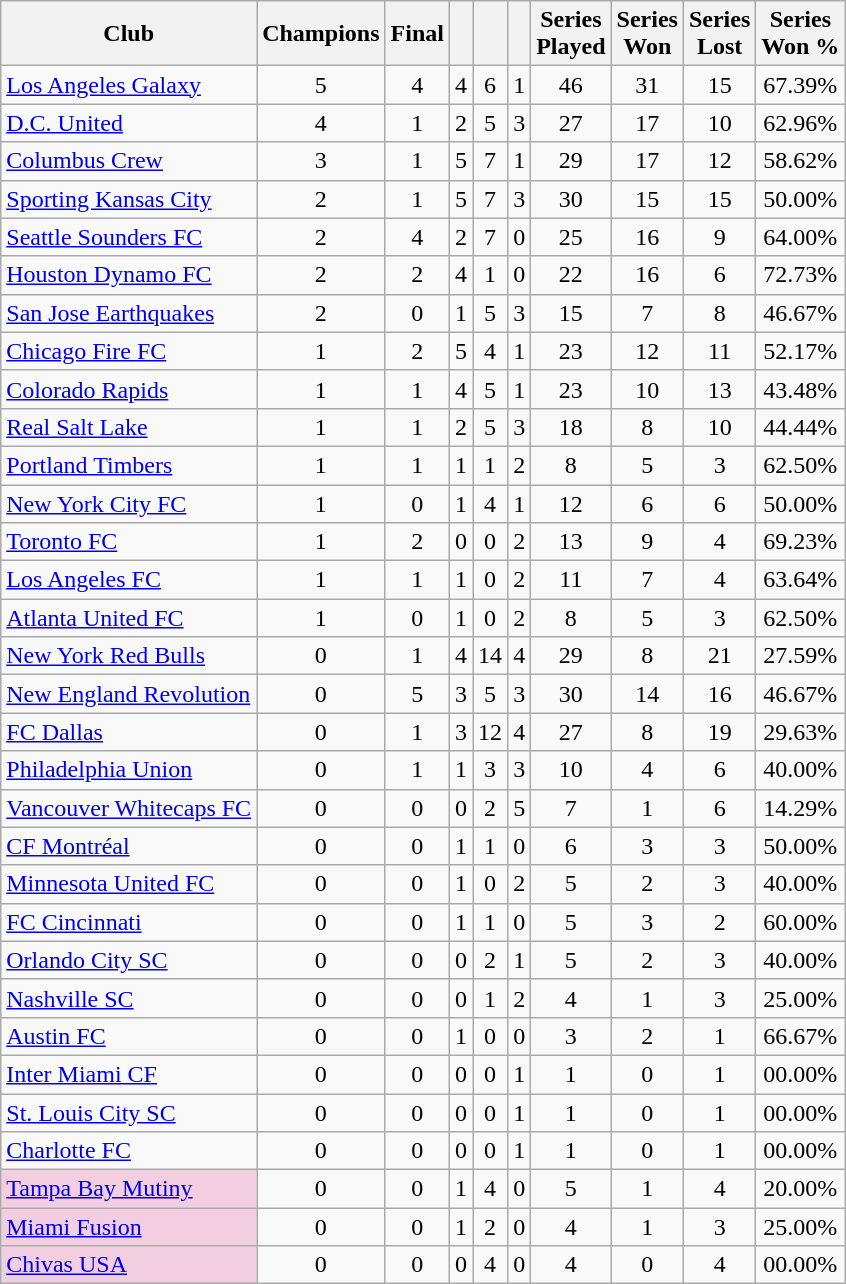<table class="wikitable sortable" style="text-align:center">
<tr>
<th>Club</th>
<th>Champions</th>
<th>Final</th>
<th></th>
<th></th>
<th></th>
<th>Series<br>Played</th>
<th>Series<br>Won</th>
<th>Series<br>Lost</th>
<th>Series<br>Won %</th>
</tr>
<tr>
<td align="left"><a href='#'>Los Angeles Galaxy</a></td>
<td>5</td>
<td>4</td>
<td>4</td>
<td>6</td>
<td>1</td>
<td>46</td>
<td>31</td>
<td>15</td>
<td>67.39%</td>
</tr>
<tr>
<td align="left"><a href='#'>D.C. United</a></td>
<td>4</td>
<td>1</td>
<td>2</td>
<td>5</td>
<td>3</td>
<td>27</td>
<td>17</td>
<td>10</td>
<td>62.96%</td>
</tr>
<tr>
<td align="left"><a href='#'>Columbus Crew</a></td>
<td>3</td>
<td>1</td>
<td>5</td>
<td>7</td>
<td>1</td>
<td>29</td>
<td>17</td>
<td>12</td>
<td>58.62%</td>
</tr>
<tr>
<td align="left"><a href='#'>Sporting Kansas City</a></td>
<td>2</td>
<td>1</td>
<td>5</td>
<td>7</td>
<td>3</td>
<td>30</td>
<td>15</td>
<td>15</td>
<td>50.00%</td>
</tr>
<tr>
<td align="left"><a href='#'>Seattle Sounders FC</a></td>
<td>2</td>
<td>4</td>
<td>2</td>
<td>7</td>
<td>0</td>
<td>25</td>
<td>16</td>
<td>9</td>
<td>64.00%</td>
</tr>
<tr>
<td align="left"><a href='#'>Houston Dynamo FC</a></td>
<td>2</td>
<td>2</td>
<td>4</td>
<td>1</td>
<td>0</td>
<td>22</td>
<td>16</td>
<td>6</td>
<td>72.73%</td>
</tr>
<tr>
<td align="left"><a href='#'>San Jose Earthquakes</a></td>
<td>2</td>
<td>0</td>
<td>1</td>
<td>5</td>
<td>3</td>
<td>15</td>
<td>7</td>
<td>8</td>
<td>46.67%</td>
</tr>
<tr>
<td align="left"><a href='#'>Chicago Fire FC</a></td>
<td>1</td>
<td>2</td>
<td>5</td>
<td>4</td>
<td>1</td>
<td>23</td>
<td>12</td>
<td>11</td>
<td>52.17%</td>
</tr>
<tr>
<td align="left"><a href='#'>Colorado Rapids</a></td>
<td>1</td>
<td>1</td>
<td>4</td>
<td>5</td>
<td>1</td>
<td>23</td>
<td>10</td>
<td>13</td>
<td>43.48%</td>
</tr>
<tr>
<td align="left"><a href='#'>Real Salt Lake</a></td>
<td>1</td>
<td>1</td>
<td>2</td>
<td>5</td>
<td>3</td>
<td>18</td>
<td>8</td>
<td>10</td>
<td>44.44%</td>
</tr>
<tr>
<td align="left"><a href='#'>Portland Timbers</a></td>
<td>1</td>
<td>1</td>
<td>1</td>
<td>1</td>
<td>2</td>
<td>8</td>
<td>5</td>
<td>3</td>
<td>62.50%</td>
</tr>
<tr>
<td align="left"><a href='#'>New York City FC</a></td>
<td>1</td>
<td>0</td>
<td>1</td>
<td>4</td>
<td>1</td>
<td>12</td>
<td>6</td>
<td>6</td>
<td>50.00%</td>
</tr>
<tr>
<td align="left"><a href='#'>Toronto FC</a></td>
<td>1</td>
<td>2</td>
<td>0</td>
<td>0</td>
<td>2</td>
<td>13</td>
<td>9</td>
<td>4</td>
<td>69.23%</td>
</tr>
<tr>
<td align="left"><a href='#'>Los Angeles FC</a></td>
<td>1</td>
<td>1</td>
<td>1</td>
<td>0</td>
<td>2</td>
<td>11</td>
<td>7</td>
<td>4</td>
<td>63.64%</td>
</tr>
<tr>
<td align="left"><a href='#'>Atlanta United FC</a></td>
<td>1</td>
<td>0</td>
<td>1</td>
<td>0</td>
<td>2</td>
<td>8</td>
<td>5</td>
<td>3</td>
<td>62.50%</td>
</tr>
<tr>
<td align="left"><a href='#'>New York Red Bulls</a></td>
<td>0</td>
<td>1</td>
<td>4</td>
<td>14</td>
<td>4</td>
<td>29</td>
<td>8</td>
<td>21</td>
<td>27.59%</td>
</tr>
<tr>
<td align="left"><a href='#'>New England Revolution</a></td>
<td>0</td>
<td>5</td>
<td>3</td>
<td>5</td>
<td>3</td>
<td>30</td>
<td>14</td>
<td>16</td>
<td>46.67%</td>
</tr>
<tr>
<td align="left"><a href='#'>FC Dallas</a></td>
<td>0</td>
<td>1</td>
<td>3</td>
<td>12</td>
<td>4</td>
<td>27</td>
<td>8</td>
<td>19</td>
<td>29.63%</td>
</tr>
<tr>
<td align="left"><a href='#'>Philadelphia Union</a></td>
<td>0</td>
<td>1</td>
<td>1</td>
<td>3</td>
<td>3</td>
<td>10</td>
<td>4</td>
<td>6</td>
<td>40.00%</td>
</tr>
<tr>
<td align="left"><a href='#'>Vancouver Whitecaps FC</a></td>
<td>0</td>
<td>0</td>
<td>0</td>
<td>2</td>
<td>5</td>
<td>7</td>
<td>1</td>
<td>6</td>
<td>14.29%</td>
</tr>
<tr>
<td align="left"><a href='#'>CF Montréal</a></td>
<td>0</td>
<td>0</td>
<td>1</td>
<td>1</td>
<td>0</td>
<td>6</td>
<td>3</td>
<td>3</td>
<td>50.00%</td>
</tr>
<tr>
<td align="left"><a href='#'>Minnesota United FC</a></td>
<td>0</td>
<td>0</td>
<td>1</td>
<td>0</td>
<td>2</td>
<td>5</td>
<td>2</td>
<td>3</td>
<td>40.00%</td>
</tr>
<tr>
<td align="left"><a href='#'>FC Cincinnati</a></td>
<td>0</td>
<td>0</td>
<td>1</td>
<td>1</td>
<td>0</td>
<td>5</td>
<td>3</td>
<td>2</td>
<td>60.00%</td>
</tr>
<tr>
<td align="left"><a href='#'>Orlando City SC</a></td>
<td>0</td>
<td>0</td>
<td>0</td>
<td>2</td>
<td>1</td>
<td>5</td>
<td>2</td>
<td>3</td>
<td>40.00%</td>
</tr>
<tr>
<td align="left"><a href='#'>Nashville SC</a></td>
<td>0</td>
<td>0</td>
<td>0</td>
<td>1</td>
<td>2</td>
<td>4</td>
<td>1</td>
<td>3</td>
<td>25.00%</td>
</tr>
<tr>
<td align="left"><a href='#'>Austin FC</a></td>
<td>0</td>
<td>0</td>
<td>1</td>
<td>0</td>
<td>0</td>
<td>3</td>
<td>2</td>
<td>1</td>
<td>66.67%</td>
</tr>
<tr>
<td align="left"><a href='#'>Inter Miami CF</a></td>
<td>0</td>
<td>0</td>
<td>0</td>
<td>0</td>
<td>1</td>
<td>1</td>
<td>0</td>
<td>1</td>
<td>00.00%</td>
</tr>
<tr>
<td align="left"><a href='#'>St. Louis City SC</a></td>
<td>0</td>
<td>0</td>
<td>0</td>
<td>0</td>
<td>1</td>
<td>1</td>
<td>0</td>
<td>1</td>
<td>00.00%</td>
</tr>
<tr>
<td align="left"><a href='#'>Charlotte FC</a></td>
<td>0</td>
<td>0</td>
<td>0</td>
<td>0</td>
<td>1</td>
<td>1</td>
<td>0</td>
<td>1</td>
<td>00.00%</td>
</tr>
<tr>
<td style="background: #F2CEE0" align="left"><a href='#'>Tampa Bay Mutiny</a></td>
<td>0</td>
<td>0</td>
<td>1</td>
<td>4</td>
<td>0</td>
<td>5</td>
<td>1</td>
<td>4</td>
<td>20.00%</td>
</tr>
<tr>
<td style="background: #F2CEE0" align="left"><a href='#'>Miami Fusion</a></td>
<td>0</td>
<td>0</td>
<td>1</td>
<td>2</td>
<td>0</td>
<td>4</td>
<td>1</td>
<td>3</td>
<td>25.00%</td>
</tr>
<tr>
<td style="background: #F2CEE0" align="left"><a href='#'>Chivas USA</a></td>
<td>0</td>
<td>0</td>
<td>0</td>
<td>4</td>
<td>0</td>
<td>4</td>
<td>0</td>
<td>4</td>
<td>00.00%</td>
</tr>
</table>
